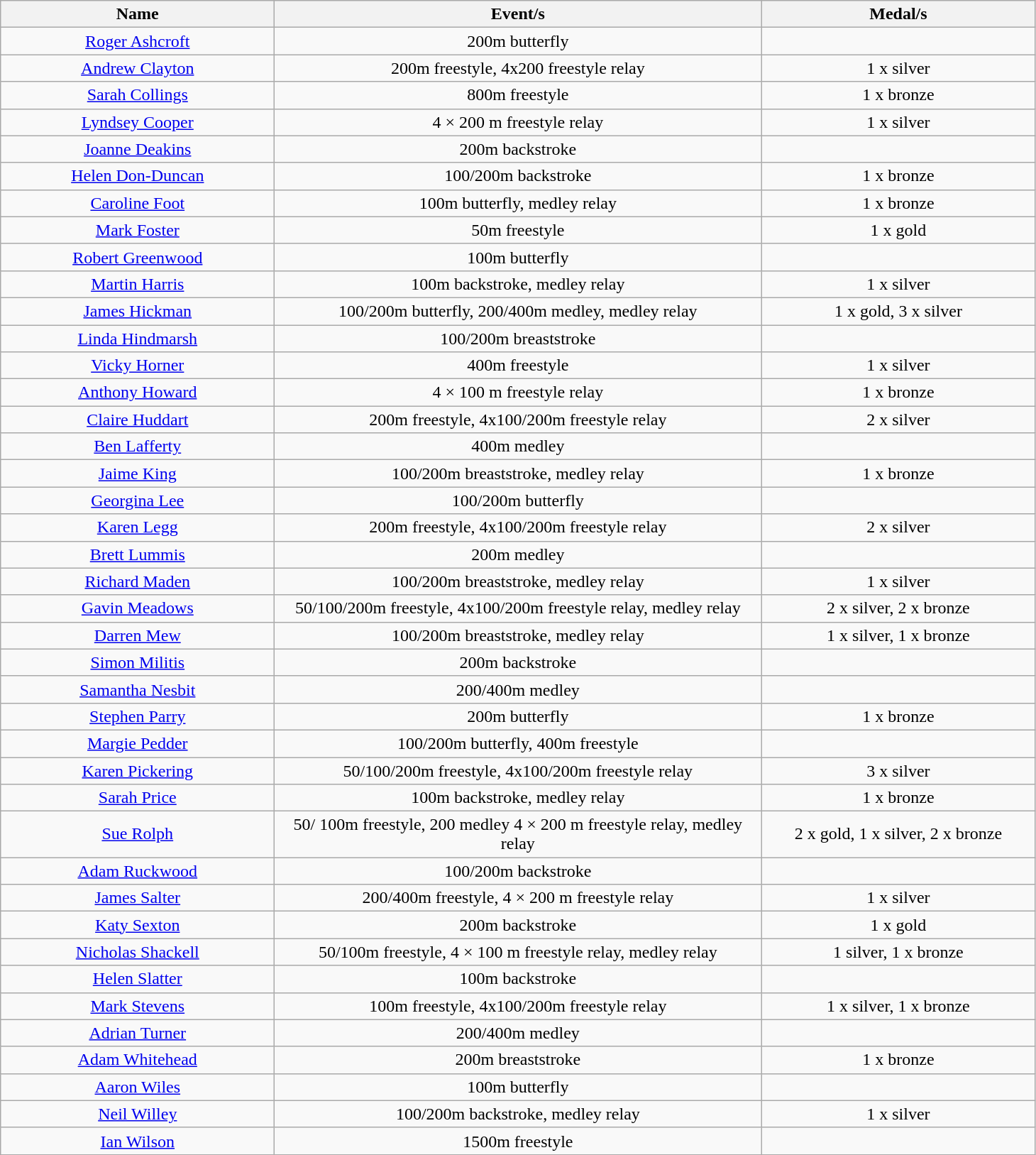<table class="wikitable" style="text-align: center">
<tr>
<th width=250>Name</th>
<th width=450>Event/s</th>
<th width=250>Medal/s</th>
</tr>
<tr>
<td><a href='#'>Roger Ashcroft</a></td>
<td>200m butterfly</td>
<td></td>
</tr>
<tr>
<td><a href='#'>Andrew Clayton</a></td>
<td>200m freestyle, 4x200 freestyle relay</td>
<td>1 x silver</td>
</tr>
<tr>
<td><a href='#'>Sarah Collings</a></td>
<td>800m freestyle</td>
<td>1 x bronze</td>
</tr>
<tr>
<td><a href='#'>Lyndsey Cooper</a></td>
<td>4 × 200 m freestyle relay</td>
<td>1 x silver</td>
</tr>
<tr>
<td><a href='#'>Joanne Deakins</a></td>
<td>200m backstroke</td>
<td></td>
</tr>
<tr>
<td><a href='#'>Helen Don-Duncan</a></td>
<td>100/200m backstroke</td>
<td>1 x bronze</td>
</tr>
<tr>
<td><a href='#'>Caroline Foot</a></td>
<td>100m butterfly, medley relay</td>
<td>1 x bronze</td>
</tr>
<tr>
<td><a href='#'>Mark Foster</a></td>
<td>50m freestyle</td>
<td>1 x gold</td>
</tr>
<tr>
<td><a href='#'>Robert Greenwood</a></td>
<td>100m butterfly</td>
<td></td>
</tr>
<tr>
<td><a href='#'>Martin Harris</a></td>
<td>100m backstroke, medley relay</td>
<td>1 x silver</td>
</tr>
<tr>
<td><a href='#'>James Hickman</a></td>
<td>100/200m butterfly, 200/400m medley, medley relay</td>
<td>1 x gold, 3 x silver</td>
</tr>
<tr>
<td><a href='#'>Linda Hindmarsh</a></td>
<td>100/200m breaststroke</td>
<td></td>
</tr>
<tr>
<td><a href='#'>Vicky Horner</a></td>
<td>400m freestyle</td>
<td>1 x silver</td>
</tr>
<tr>
<td><a href='#'>Anthony Howard</a></td>
<td>4 × 100 m freestyle relay</td>
<td>1 x bronze</td>
</tr>
<tr>
<td><a href='#'>Claire Huddart</a></td>
<td>200m freestyle, 4x100/200m freestyle relay</td>
<td>2 x silver</td>
</tr>
<tr>
<td><a href='#'>Ben Lafferty</a></td>
<td>400m medley</td>
<td></td>
</tr>
<tr>
<td><a href='#'>Jaime King</a></td>
<td>100/200m breaststroke, medley relay</td>
<td>1 x bronze</td>
</tr>
<tr>
<td><a href='#'>Georgina Lee</a></td>
<td>100/200m butterfly</td>
<td></td>
</tr>
<tr>
<td><a href='#'>Karen Legg</a></td>
<td>200m freestyle, 4x100/200m freestyle relay</td>
<td>2 x silver</td>
</tr>
<tr>
<td><a href='#'>Brett Lummis</a></td>
<td>200m medley</td>
<td></td>
</tr>
<tr>
<td><a href='#'>Richard Maden</a></td>
<td>100/200m breaststroke, medley relay</td>
<td>1 x silver</td>
</tr>
<tr>
<td><a href='#'>Gavin Meadows</a></td>
<td>50/100/200m freestyle, 4x100/200m freestyle relay, medley relay</td>
<td>2 x silver, 2 x bronze</td>
</tr>
<tr>
<td><a href='#'>Darren Mew</a></td>
<td>100/200m breaststroke, medley relay</td>
<td>1 x silver, 1 x bronze</td>
</tr>
<tr>
<td><a href='#'>Simon Militis</a></td>
<td>200m backstroke</td>
<td></td>
</tr>
<tr>
<td><a href='#'>Samantha Nesbit</a></td>
<td>200/400m medley</td>
<td></td>
</tr>
<tr>
<td><a href='#'>Stephen Parry</a></td>
<td>200m butterfly</td>
<td>1 x bronze</td>
</tr>
<tr>
<td><a href='#'>Margie Pedder</a></td>
<td>100/200m butterfly, 400m freestyle</td>
<td></td>
</tr>
<tr>
<td><a href='#'>Karen Pickering</a></td>
<td>50/100/200m freestyle, 4x100/200m freestyle relay</td>
<td>3 x silver</td>
</tr>
<tr>
<td><a href='#'>Sarah Price</a></td>
<td>100m backstroke, medley relay</td>
<td>1 x bronze</td>
</tr>
<tr>
<td><a href='#'>Sue Rolph</a></td>
<td>50/ 100m freestyle, 200 medley 4 × 200 m freestyle relay, medley relay</td>
<td>2 x gold, 1 x silver, 2 x bronze</td>
</tr>
<tr>
<td><a href='#'>Adam Ruckwood</a></td>
<td>100/200m backstroke</td>
<td></td>
</tr>
<tr>
<td><a href='#'>James Salter</a></td>
<td>200/400m freestyle, 4 × 200 m freestyle relay</td>
<td>1 x silver</td>
</tr>
<tr>
<td><a href='#'>Katy Sexton</a></td>
<td>200m backstroke</td>
<td>1 x gold</td>
</tr>
<tr>
<td><a href='#'>Nicholas Shackell</a></td>
<td>50/100m freestyle, 4 × 100 m freestyle relay, medley relay</td>
<td>1 silver, 1 x bronze</td>
</tr>
<tr>
<td><a href='#'>Helen Slatter</a></td>
<td>100m backstroke</td>
<td></td>
</tr>
<tr>
<td><a href='#'>Mark Stevens</a></td>
<td>100m freestyle, 4x100/200m freestyle relay</td>
<td>1 x silver, 1 x bronze</td>
</tr>
<tr>
<td><a href='#'>Adrian Turner</a></td>
<td>200/400m medley</td>
<td></td>
</tr>
<tr>
<td><a href='#'>Adam Whitehead</a></td>
<td>200m breaststroke</td>
<td>1 x bronze</td>
</tr>
<tr>
<td><a href='#'>Aaron Wiles</a></td>
<td>100m butterfly</td>
<td></td>
</tr>
<tr>
<td><a href='#'>Neil Willey</a></td>
<td>100/200m backstroke, medley relay</td>
<td>1 x silver</td>
</tr>
<tr>
<td><a href='#'>Ian Wilson</a></td>
<td>1500m freestyle</td>
<td></td>
</tr>
</table>
